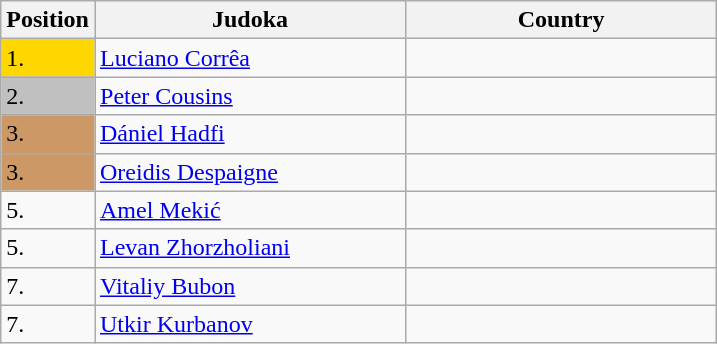<table class=wikitable>
<tr>
<th width=10>Position</th>
<th width=200>Judoka</th>
<th width=200>Country</th>
</tr>
<tr>
<td bgcolor=gold>1.</td>
<td><a href='#'>Luciano Corrêa</a></td>
<td></td>
</tr>
<tr>
<td bgcolor="silver">2.</td>
<td><a href='#'>Peter Cousins</a></td>
<td></td>
</tr>
<tr>
<td bgcolor="CC9966">3.</td>
<td><a href='#'>Dániel Hadfi</a></td>
<td></td>
</tr>
<tr>
<td bgcolor="CC9966">3.</td>
<td><a href='#'>Oreidis Despaigne</a></td>
<td></td>
</tr>
<tr>
<td>5.</td>
<td><a href='#'>Amel Mekić</a></td>
<td></td>
</tr>
<tr>
<td>5.</td>
<td><a href='#'>Levan Zhorzholiani</a></td>
<td></td>
</tr>
<tr>
<td>7.</td>
<td><a href='#'>Vitaliy Bubon</a></td>
<td></td>
</tr>
<tr>
<td>7.</td>
<td><a href='#'>Utkir Kurbanov</a></td>
<td></td>
</tr>
</table>
